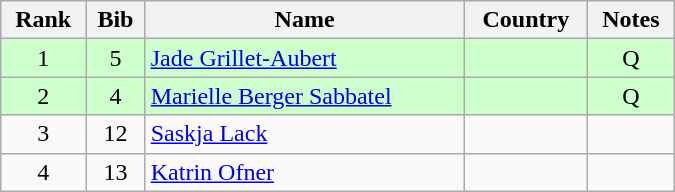<table class="wikitable" style="text-align:center; width:450px">
<tr>
<th>Rank</th>
<th>Bib</th>
<th>Name</th>
<th>Country</th>
<th>Notes</th>
</tr>
<tr bgcolor=ccffcc>
<td>1</td>
<td>5</td>
<td align=left><a href='#'>Jade Grillet-Aubert</a></td>
<td align=left></td>
<td>Q</td>
</tr>
<tr bgcolor=ccffcc>
<td>2</td>
<td>4</td>
<td align=left><a href='#'>Marielle Berger Sabbatel</a></td>
<td align=left></td>
<td>Q</td>
</tr>
<tr>
<td>3</td>
<td>12</td>
<td align=left><a href='#'>Saskja Lack</a></td>
<td align=left></td>
<td></td>
</tr>
<tr>
<td>4</td>
<td>13</td>
<td align=left><a href='#'>Katrin Ofner</a></td>
<td align=left></td>
<td></td>
</tr>
</table>
